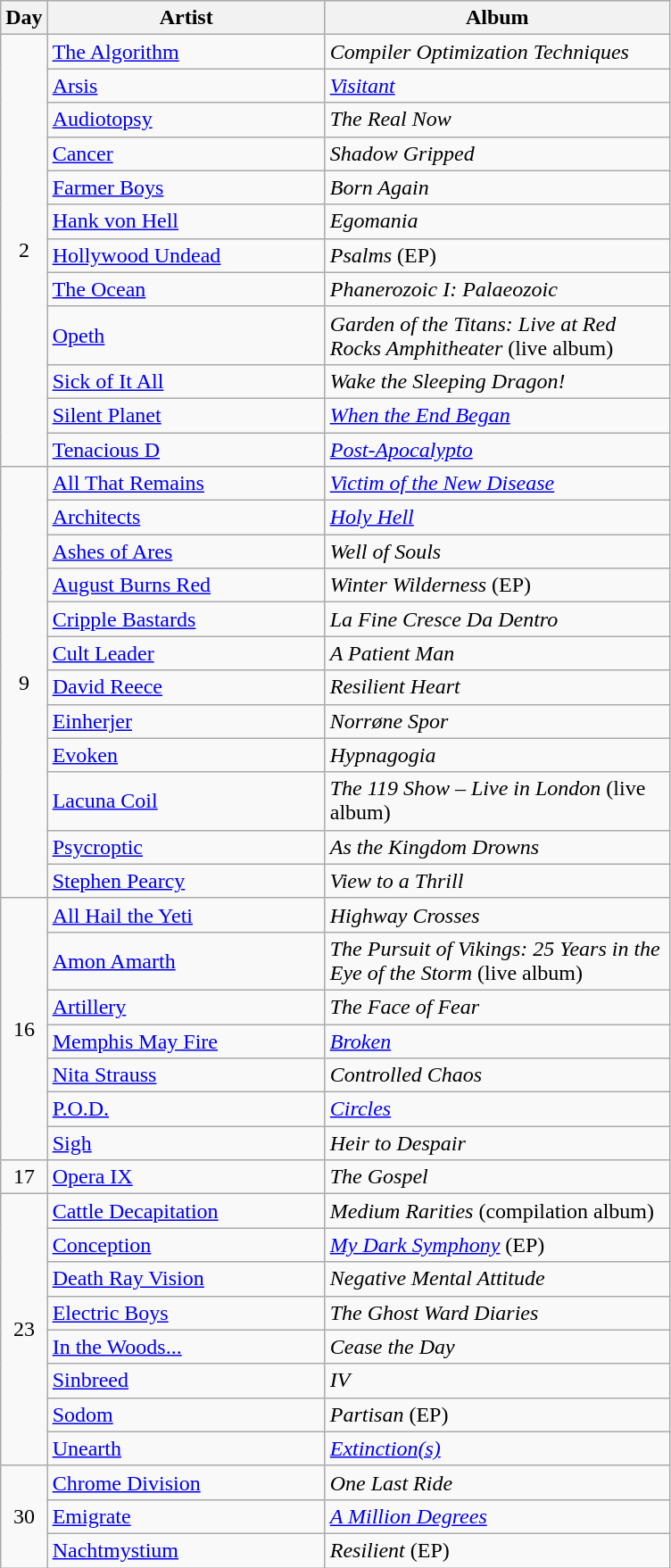<table class="wikitable">
<tr>
<th style="width:20px;">Day</th>
<th style="width:200px;">Artist</th>
<th style="width:250px;">Album</th>
</tr>
<tr>
<td style="text-align:center;" rowspan="12">2</td>
<td><a href='#'>The Algorithm</a></td>
<td><em>Compiler Optimization Techniques</em></td>
</tr>
<tr>
<td><a href='#'>Arsis</a></td>
<td><em><a href='#'>Visitant</a></em></td>
</tr>
<tr>
<td><a href='#'>Audiotopsy</a></td>
<td><em>The Real Now</em></td>
</tr>
<tr>
<td><a href='#'>Cancer</a></td>
<td><em>Shadow Gripped</em></td>
</tr>
<tr>
<td><a href='#'>Farmer Boys</a></td>
<td><em>Born Again</em></td>
</tr>
<tr>
<td><a href='#'>Hank von Hell</a></td>
<td><em>Egomania</em></td>
</tr>
<tr>
<td><a href='#'>Hollywood Undead</a></td>
<td><em>Psalms</em> (EP)</td>
</tr>
<tr>
<td><a href='#'>The Ocean</a></td>
<td><em>Phanerozoic I: Palaeozoic</em></td>
</tr>
<tr>
<td><a href='#'>Opeth</a></td>
<td><em>Garden of the Titans: Live at Red Rocks Amphitheater</em> (live album)</td>
</tr>
<tr>
<td><a href='#'>Sick of It All</a></td>
<td><em>Wake the Sleeping Dragon!</em></td>
</tr>
<tr>
<td><a href='#'>Silent Planet</a></td>
<td><em><a href='#'>When the End Began</a></em></td>
</tr>
<tr>
<td><a href='#'>Tenacious D</a></td>
<td><em><a href='#'>Post-Apocalypto</a></em></td>
</tr>
<tr>
<td style="text-align:center;" rowspan="12">9</td>
<td><a href='#'>All That Remains</a></td>
<td><em><a href='#'>Victim of the New Disease</a></em></td>
</tr>
<tr>
<td><a href='#'>Architects</a></td>
<td><em><a href='#'>Holy Hell</a></em></td>
</tr>
<tr>
<td><a href='#'>Ashes of Ares</a></td>
<td><em>Well of Souls</em></td>
</tr>
<tr>
<td><a href='#'>August Burns Red</a></td>
<td><em>Winter Wilderness</em> (EP)</td>
</tr>
<tr>
<td><a href='#'>Cripple Bastards</a></td>
<td><em>La Fine Cresce Da Dentro</em></td>
</tr>
<tr>
<td><a href='#'>Cult Leader</a></td>
<td><em>A Patient Man</em></td>
</tr>
<tr>
<td><a href='#'>David Reece</a></td>
<td><em>Resilient Heart</em></td>
</tr>
<tr>
<td><a href='#'>Einherjer</a></td>
<td><em>Norrøne Spor</em></td>
</tr>
<tr>
<td><a href='#'>Evoken</a></td>
<td><em>Hypnagogia</em></td>
</tr>
<tr>
<td><a href='#'>Lacuna Coil</a></td>
<td><em>The 119 Show – Live in London</em> (live album)</td>
</tr>
<tr>
<td><a href='#'>Psycroptic</a></td>
<td><em>As the Kingdom Drowns</em></td>
</tr>
<tr>
<td><a href='#'>Stephen Pearcy</a></td>
<td><em>View to a Thrill</em></td>
</tr>
<tr>
<td style="text-align:center;" rowspan="7">16</td>
<td><a href='#'>All Hail the Yeti</a></td>
<td><em>Highway Crosses</em></td>
</tr>
<tr>
<td><a href='#'>Amon Amarth</a></td>
<td><em>The Pursuit of Vikings: 25 Years in the Eye of the Storm</em> (live album)</td>
</tr>
<tr>
<td><a href='#'>Artillery</a></td>
<td><em>The Face of Fear</em></td>
</tr>
<tr>
<td><a href='#'>Memphis May Fire</a></td>
<td><em><a href='#'>Broken</a></em></td>
</tr>
<tr>
<td><a href='#'>Nita Strauss</a></td>
<td><em>Controlled Chaos</em></td>
</tr>
<tr>
<td><a href='#'>P.O.D.</a></td>
<td><em><a href='#'>Circles</a></em></td>
</tr>
<tr>
<td><a href='#'>Sigh</a></td>
<td><em>Heir to Despair</em></td>
</tr>
<tr>
<td style="text-align:center;">17</td>
<td><a href='#'>Opera IX</a></td>
<td><em>The Gospel</em></td>
</tr>
<tr>
<td rowspan="8" style="text-align:center;">23</td>
<td><a href='#'>Cattle Decapitation</a></td>
<td><em>Medium Rarities</em> (compilation album)</td>
</tr>
<tr>
<td><a href='#'>Conception</a></td>
<td><em><a href='#'>My Dark Symphony</a></em> (EP)</td>
</tr>
<tr>
<td><a href='#'>Death Ray Vision</a></td>
<td><em>Negative Mental Attitude</em></td>
</tr>
<tr>
<td><a href='#'>Electric Boys</a></td>
<td><em>The Ghost Ward Diaries</em></td>
</tr>
<tr>
<td><a href='#'>In the Woods...</a></td>
<td><em>Cease the Day</em></td>
</tr>
<tr>
<td><a href='#'>Sinbreed</a></td>
<td><em>IV</em></td>
</tr>
<tr>
<td><a href='#'>Sodom</a></td>
<td><em>Partisan</em> (EP)</td>
</tr>
<tr>
<td><a href='#'>Unearth</a></td>
<td><em><a href='#'>Extinction(s)</a></em></td>
</tr>
<tr>
<td style="text-align:center;" rowspan="3">30</td>
<td><a href='#'>Chrome Division</a></td>
<td><em>One Last Ride</em></td>
</tr>
<tr>
<td><a href='#'>Emigrate</a></td>
<td><em><a href='#'>A Million Degrees</a></em></td>
</tr>
<tr>
<td><a href='#'>Nachtmystium</a></td>
<td><em>Resilient</em> (EP)</td>
</tr>
</table>
